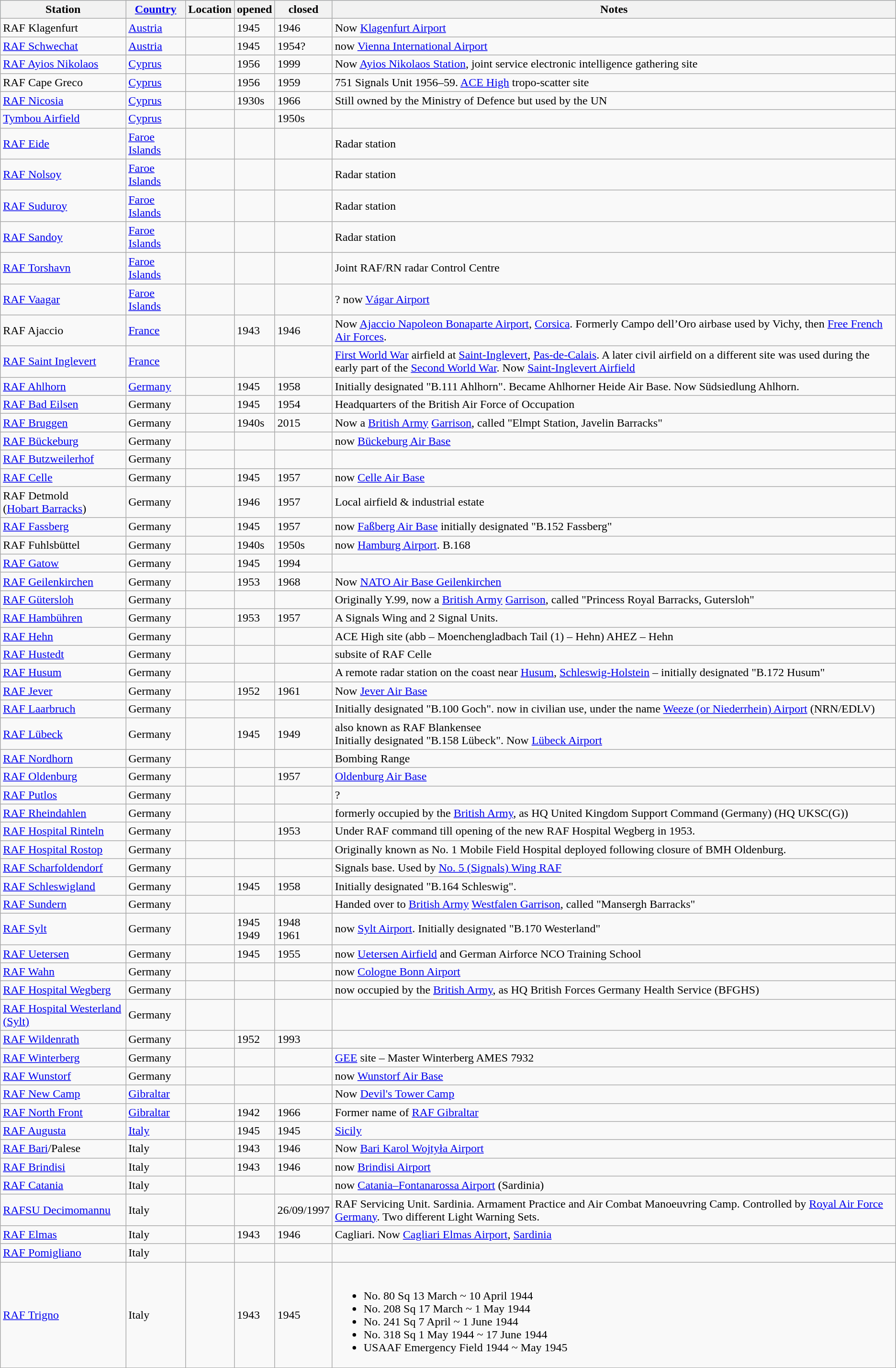<table class="wikitable sortable">
<tr style="text-align:center; background:#d8edff;">
<th>Station</th>
<th><a href='#'>Country</a></th>
<th>Location</th>
<th>opened</th>
<th>closed</th>
<th>Notes</th>
</tr>
<tr>
<td>RAF Klagenfurt</td>
<td> <a href='#'>Austria</a></td>
<td></td>
<td>1945</td>
<td>1946</td>
<td> Now <a href='#'>Klagenfurt Airport</a></td>
</tr>
<tr>
<td><a href='#'>RAF Schwechat</a></td>
<td> <a href='#'>Austria</a></td>
<td></td>
<td>1945</td>
<td>1954?</td>
<td> now <a href='#'>Vienna International Airport</a></td>
</tr>
<tr>
<td><a href='#'>RAF Ayios Nikolaos</a></td>
<td> <a href='#'>Cyprus</a></td>
<td></td>
<td>1956</td>
<td>1999</td>
<td>Now <a href='#'>Ayios Nikolaos Station</a>, joint service electronic intelligence gathering site</td>
</tr>
<tr>
<td>RAF Cape Greco</td>
<td> <a href='#'>Cyprus</a></td>
<td></td>
<td>1956</td>
<td>1959</td>
<td>751 Signals Unit 1956–59. <a href='#'>ACE High</a> tropo-scatter site</td>
</tr>
<tr>
<td><a href='#'>RAF Nicosia</a></td>
<td> <a href='#'>Cyprus</a></td>
<td></td>
<td>1930s</td>
<td>1966</td>
<td> Still owned by the Ministry of Defence but used by the UN</td>
</tr>
<tr>
<td><a href='#'>Tymbou Airfield</a></td>
<td> <a href='#'>Cyprus</a></td>
<td></td>
<td></td>
<td>1950s</td>
<td></td>
</tr>
<tr>
<td><a href='#'>RAF Eide</a></td>
<td> <a href='#'>Faroe Islands</a></td>
<td></td>
<td></td>
<td></td>
<td>Radar station</td>
</tr>
<tr>
<td><a href='#'>RAF Nolsoy</a></td>
<td> <a href='#'>Faroe Islands</a></td>
<td></td>
<td></td>
<td></td>
<td>Radar station</td>
</tr>
<tr>
<td><a href='#'>RAF Suduroy</a></td>
<td> <a href='#'>Faroe Islands</a></td>
<td></td>
<td></td>
<td></td>
<td>Radar station</td>
</tr>
<tr>
<td><a href='#'>RAF Sandoy</a></td>
<td> <a href='#'>Faroe Islands</a></td>
<td></td>
<td></td>
<td></td>
<td>Radar station</td>
</tr>
<tr>
<td><a href='#'>RAF Torshavn</a></td>
<td> <a href='#'>Faroe Islands</a></td>
<td></td>
<td></td>
<td></td>
<td>Joint RAF/RN radar Control Centre </td>
</tr>
<tr>
<td><a href='#'>RAF Vaagar</a></td>
<td> <a href='#'>Faroe Islands</a></td>
<td></td>
<td></td>
<td></td>
<td>? now <a href='#'>Vágar Airport</a></td>
</tr>
<tr>
<td>RAF Ajaccio</td>
<td> <a href='#'>France</a></td>
<td></td>
<td>1943</td>
<td>1946</td>
<td>Now <a href='#'>Ajaccio Napoleon Bonaparte Airport</a>, <a href='#'>Corsica</a>. Formerly Campo dell’Oro airbase used by Vichy, then <a href='#'>Free French Air Forces</a>.</td>
</tr>
<tr>
<td><a href='#'>RAF Saint Inglevert</a></td>
<td> <a href='#'>France</a></td>
<td></td>
<td></td>
<td></td>
<td><a href='#'>First World War</a> airfield at <a href='#'>Saint-Inglevert</a>, <a href='#'>Pas-de-Calais</a>. A later civil airfield on a different site was used during the early part of the <a href='#'>Second World War</a>. Now <a href='#'>Saint-Inglevert Airfield</a></td>
</tr>
<tr>
<td><a href='#'>RAF Ahlhorn</a></td>
<td> <a href='#'>Germany</a></td>
<td></td>
<td>1945</td>
<td>1958</td>
<td>Initially designated "B.111 Ahlhorn". Became Ahlhorner Heide Air Base. Now Südsiedlung Ahlhorn.</td>
</tr>
<tr>
<td><a href='#'>RAF Bad Eilsen</a></td>
<td> Germany</td>
<td></td>
<td>1945</td>
<td>1954</td>
<td>Headquarters of the British Air Force of Occupation</td>
</tr>
<tr>
<td><a href='#'>RAF Bruggen</a></td>
<td> Germany</td>
<td></td>
<td>1940s</td>
<td>2015</td>
<td> Now a <a href='#'>British Army</a> <a href='#'>Garrison</a>, called "Elmpt Station, Javelin Barracks"</td>
</tr>
<tr>
<td><a href='#'>RAF Bückeburg</a></td>
<td> Germany</td>
<td></td>
<td></td>
<td></td>
<td> now <a href='#'>Bückeburg Air Base</a></td>
</tr>
<tr>
<td><a href='#'>RAF Butzweilerhof</a></td>
<td> Germany</td>
<td></td>
<td></td>
<td></td>
<td></td>
</tr>
<tr>
<td><a href='#'>RAF Celle</a></td>
<td> Germany</td>
<td></td>
<td>1945</td>
<td>1957</td>
<td> now <a href='#'>Celle Air Base</a></td>
</tr>
<tr>
<td>RAF Detmold<br>(<a href='#'>Hobart Barracks</a>)</td>
<td> Germany</td>
<td></td>
<td>1946</td>
<td>1957</td>
<td>Local airfield & industrial estate</td>
</tr>
<tr>
<td><a href='#'>RAF Fassberg</a></td>
<td> Germany</td>
<td></td>
<td>1945</td>
<td>1957</td>
<td> now <a href='#'>Faßberg Air Base</a> initially designated "B.152 Fassberg"</td>
</tr>
<tr>
<td>RAF Fuhlsbüttel</td>
<td> Germany</td>
<td></td>
<td>1940s</td>
<td>1950s</td>
<td>now <a href='#'>Hamburg Airport</a>. B.168</td>
</tr>
<tr>
<td><a href='#'>RAF Gatow</a></td>
<td> Germany</td>
<td></td>
<td>1945</td>
<td>1994</td>
<td></td>
</tr>
<tr>
<td><a href='#'>RAF Geilenkirchen</a></td>
<td> Germany</td>
<td></td>
<td>1953</td>
<td>1968</td>
<td> Now <a href='#'>NATO Air Base Geilenkirchen</a></td>
</tr>
<tr>
<td><a href='#'>RAF Gütersloh</a></td>
<td> Germany</td>
<td></td>
<td></td>
<td></td>
<td> Originally Y.99, now a <a href='#'>British Army</a> <a href='#'>Garrison</a>, called "Princess Royal Barracks, Gutersloh"</td>
</tr>
<tr>
<td><a href='#'>RAF Hambühren</a></td>
<td> Germany</td>
<td></td>
<td>1953</td>
<td>1957</td>
<td>A Signals Wing and 2 Signal Units.</td>
</tr>
<tr>
<td><a href='#'>RAF Hehn</a></td>
<td> Germany</td>
<td></td>
<td></td>
<td></td>
<td>ACE High site (abb – Moenchengladbach Tail (1) – Hehn) AHEZ – Hehn</td>
</tr>
<tr>
<td><a href='#'>RAF Hustedt</a></td>
<td> Germany</td>
<td></td>
<td></td>
<td></td>
<td> subsite of RAF Celle</td>
</tr>
<tr>
<td><a href='#'>RAF Husum</a></td>
<td> Germany</td>
<td></td>
<td></td>
<td></td>
<td> A remote radar station on the coast near <a href='#'>Husum</a>, <a href='#'>Schleswig-Holstein</a> – initially designated "B.172 Husum"</td>
</tr>
<tr>
<td><a href='#'>RAF Jever</a></td>
<td> Germany</td>
<td></td>
<td>1952</td>
<td>1961</td>
<td> Now <a href='#'>Jever Air Base</a></td>
</tr>
<tr>
<td><a href='#'>RAF Laarbruch</a></td>
<td> Germany</td>
<td></td>
<td></td>
<td></td>
<td> Initially designated "B.100 Goch". now in civilian use, under the name <a href='#'>Weeze (or Niederrhein) Airport</a> (NRN/EDLV)</td>
</tr>
<tr>
<td><a href='#'>RAF Lübeck</a></td>
<td> Germany</td>
<td></td>
<td>1945</td>
<td>1949</td>
<td> also known as RAF Blankensee<br>Initially designated "B.158 Lübeck". Now <a href='#'>Lübeck Airport</a></td>
</tr>
<tr>
<td><a href='#'>RAF Nordhorn</a></td>
<td> Germany</td>
<td></td>
<td></td>
<td></td>
<td>Bombing Range</td>
</tr>
<tr>
<td><a href='#'>RAF Oldenburg</a></td>
<td> Germany</td>
<td></td>
<td></td>
<td>1957</td>
<td><a href='#'>Oldenburg Air Base</a></td>
</tr>
<tr>
<td><a href='#'>RAF Putlos</a></td>
<td> Germany</td>
<td></td>
<td></td>
<td></td>
<td>?</td>
</tr>
<tr>
<td><a href='#'>RAF Rheindahlen</a></td>
<td> Germany</td>
<td></td>
<td></td>
<td></td>
<td>formerly occupied by the <a href='#'>British Army</a>, as HQ United Kingdom Support Command (Germany) (HQ UKSC(G))</td>
</tr>
<tr>
<td><a href='#'>RAF Hospital Rinteln</a></td>
<td> Germany</td>
<td></td>
<td></td>
<td>1953</td>
<td>Under RAF command till opening of the new RAF Hospital Wegberg in 1953.</td>
</tr>
<tr>
<td><a href='#'>RAF Hospital Rostop</a></td>
<td> Germany</td>
<td></td>
<td></td>
<td></td>
<td>Originally known as No. 1 Mobile Field Hospital deployed following closure of BMH Oldenburg.</td>
</tr>
<tr>
<td><a href='#'>RAF Scharfoldendorf</a></td>
<td> Germany</td>
<td></td>
<td></td>
<td></td>
<td>Signals base. Used by <a href='#'>No. 5 (Signals) Wing RAF</a></td>
</tr>
<tr>
<td><a href='#'>RAF Schleswigland</a></td>
<td> Germany</td>
<td></td>
<td>1945</td>
<td>1958</td>
<td>Initially designated "B.164 Schleswig".</td>
</tr>
<tr>
<td><a href='#'>RAF Sundern</a></td>
<td> Germany</td>
<td></td>
<td></td>
<td></td>
<td>Handed over to <a href='#'>British Army</a> <a href='#'>Westfalen Garrison</a>, called "Mansergh Barracks"</td>
</tr>
<tr>
<td><a href='#'>RAF Sylt</a></td>
<td> Germany</td>
<td></td>
<td>1945<br>1949</td>
<td>1948<br>1961</td>
<td>now <a href='#'>Sylt Airport</a>. Initially designated "B.170 Westerland"</td>
</tr>
<tr>
<td><a href='#'>RAF Uetersen</a></td>
<td> Germany</td>
<td></td>
<td>1945</td>
<td>1955</td>
<td>now <a href='#'>Uetersen Airfield</a> and German Airforce NCO Training School</td>
</tr>
<tr>
<td><a href='#'>RAF Wahn</a></td>
<td> Germany</td>
<td></td>
<td></td>
<td></td>
<td> now <a href='#'>Cologne Bonn Airport</a></td>
</tr>
<tr>
<td><a href='#'>RAF Hospital Wegberg</a></td>
<td> Germany</td>
<td></td>
<td></td>
<td></td>
<td>now occupied by the <a href='#'>British Army</a>, as HQ British Forces Germany Health Service (BFGHS)</td>
</tr>
<tr>
<td><a href='#'>RAF Hospital Westerland (Sylt)</a></td>
<td> Germany</td>
<td></td>
<td></td>
<td></td>
<td></td>
</tr>
<tr>
<td><a href='#'>RAF Wildenrath</a></td>
<td> Germany</td>
<td></td>
<td>1952</td>
<td>1993</td>
<td></td>
</tr>
<tr>
<td><a href='#'>RAF Winterberg</a></td>
<td> Germany</td>
<td></td>
<td></td>
<td></td>
<td><a href='#'>GEE</a> site – Master Winterberg AMES 7932</td>
</tr>
<tr>
<td><a href='#'>RAF Wunstorf</a></td>
<td> Germany</td>
<td></td>
<td></td>
<td></td>
<td> now <a href='#'>Wunstorf Air Base</a></td>
</tr>
<tr>
<td><a href='#'>RAF New Camp</a></td>
<td> <a href='#'>Gibraltar</a></td>
<td></td>
<td></td>
<td></td>
<td>Now <a href='#'>Devil's Tower Camp</a></td>
</tr>
<tr>
<td><a href='#'>RAF North Front</a></td>
<td> <a href='#'>Gibraltar</a></td>
<td></td>
<td>1942</td>
<td>1966</td>
<td> Former name of <a href='#'>RAF Gibraltar</a></td>
</tr>
<tr>
<td><a href='#'>RAF Augusta</a></td>
<td> <a href='#'>Italy</a></td>
<td></td>
<td>1945</td>
<td>1945</td>
<td> <a href='#'>Sicily</a></td>
</tr>
<tr>
<td><a href='#'>RAF Bari</a>/Palese</td>
<td> Italy</td>
<td></td>
<td>1943</td>
<td>1946</td>
<td> Now <a href='#'>Bari Karol Wojtyła Airport</a></td>
</tr>
<tr>
<td><a href='#'>RAF Brindisi</a></td>
<td> Italy</td>
<td></td>
<td>1943</td>
<td>1946</td>
<td> now <a href='#'>Brindisi Airport</a></td>
</tr>
<tr>
<td><a href='#'>RAF Catania</a></td>
<td> Italy</td>
<td></td>
<td></td>
<td></td>
<td> now <a href='#'>Catania–Fontanarossa Airport</a> (Sardinia)</td>
</tr>
<tr>
<td><a href='#'>RAFSU Decimomannu</a></td>
<td> Italy</td>
<td></td>
<td></td>
<td>26/09/1997</td>
<td>RAF Servicing Unit. Sardinia. Armament Practice and Air Combat Manoeuvring Camp. Controlled by <a href='#'>Royal Air Force Germany</a>.  Two different Light Warning Sets.</td>
</tr>
<tr>
<td><a href='#'>RAF Elmas</a></td>
<td> Italy</td>
<td></td>
<td>1943</td>
<td>1946</td>
<td> Cagliari. Now <a href='#'>Cagliari Elmas Airport</a>, <a href='#'>Sardinia</a></td>
</tr>
<tr>
<td><a href='#'>RAF Pomigliano</a></td>
<td> Italy</td>
<td></td>
<td></td>
<td></td>
<td></td>
</tr>
<tr>
<td><a href='#'>RAF Trigno</a></td>
<td> Italy</td>
<td></td>
<td>1943</td>
<td>1945</td>
<td><br><ul><li>No. 80 Sq 13 March ~ 10 April 1944</li><li>No. 208 Sq 17 March ~ 1 May 1944</li><li>No. 241 Sq 7 April ~ 1 June 1944</li><li>No. 318 Sq 1 May 1944 ~ 17 June 1944</li><li>USAAF Emergency Field 1944 ~ May 1945</li></ul></td>
</tr>
</table>
